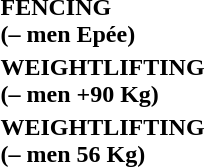<table>
<tr>
<td><strong>FENCING<br>(– men Epée)</strong></td>
<td></td>
<td></td>
<td></td>
</tr>
<tr>
<td><strong>WEIGHTLIFTING<br>(– men +90 Kg)</strong></td>
<td></td>
<td></td>
<td></td>
</tr>
<tr>
<td><strong>WEIGHTLIFTING<br>(– men 56 Kg)</strong></td>
<td></td>
<td></td>
<td></td>
</tr>
</table>
